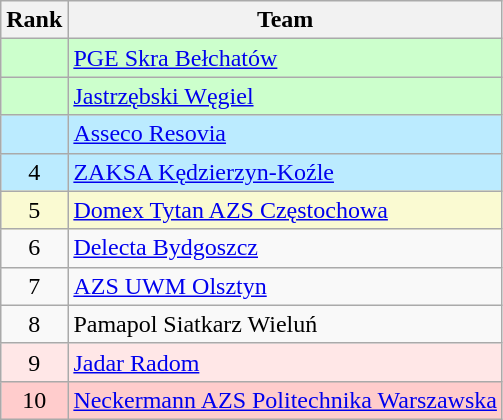<table class="wikitable" style="white-space: nowrap; width:25%;">
<tr>
<th width=15%>Rank</th>
<th>Team</th>
</tr>
<tr bgcolor=#CCFFCC>
<td style="text-align:center;"></td>
<td><a href='#'>PGE Skra Bełchatów</a></td>
</tr>
<tr bgcolor=#CCFFCC>
<td style="text-align:center;"></td>
<td><a href='#'>Jastrzębski Węgiel</a></td>
</tr>
<tr bgcolor=#BBEBFF>
<td style="text-align:center;"></td>
<td><a href='#'>Asseco Resovia</a></td>
</tr>
<tr bgcolor=#BBEBFF>
<td style="text-align:center;">4</td>
<td><a href='#'>ZAKSA Kędzierzyn-Koźle</a></td>
</tr>
<tr bgcolor=#FAFAD2>
<td style="text-align:center;">5</td>
<td><a href='#'>Domex Tytan AZS Częstochowa</a></td>
</tr>
<tr>
<td style="text-align:center;">6</td>
<td><a href='#'>Delecta Bydgoszcz</a></td>
</tr>
<tr>
<td style="text-align:center;">7</td>
<td><a href='#'>AZS UWM Olsztyn</a></td>
</tr>
<tr>
<td style="text-align:center;">8</td>
<td>Pamapol Siatkarz Wieluń</td>
</tr>
<tr bgcolor=#FFE7E7>
<td style="text-align:center;">9</td>
<td><a href='#'>Jadar Radom</a></td>
</tr>
<tr bgcolor=#FFCCCC>
<td style="text-align:center;">10</td>
<td><a href='#'>Neckermann AZS Politechnika Warszawska</a></td>
</tr>
</table>
